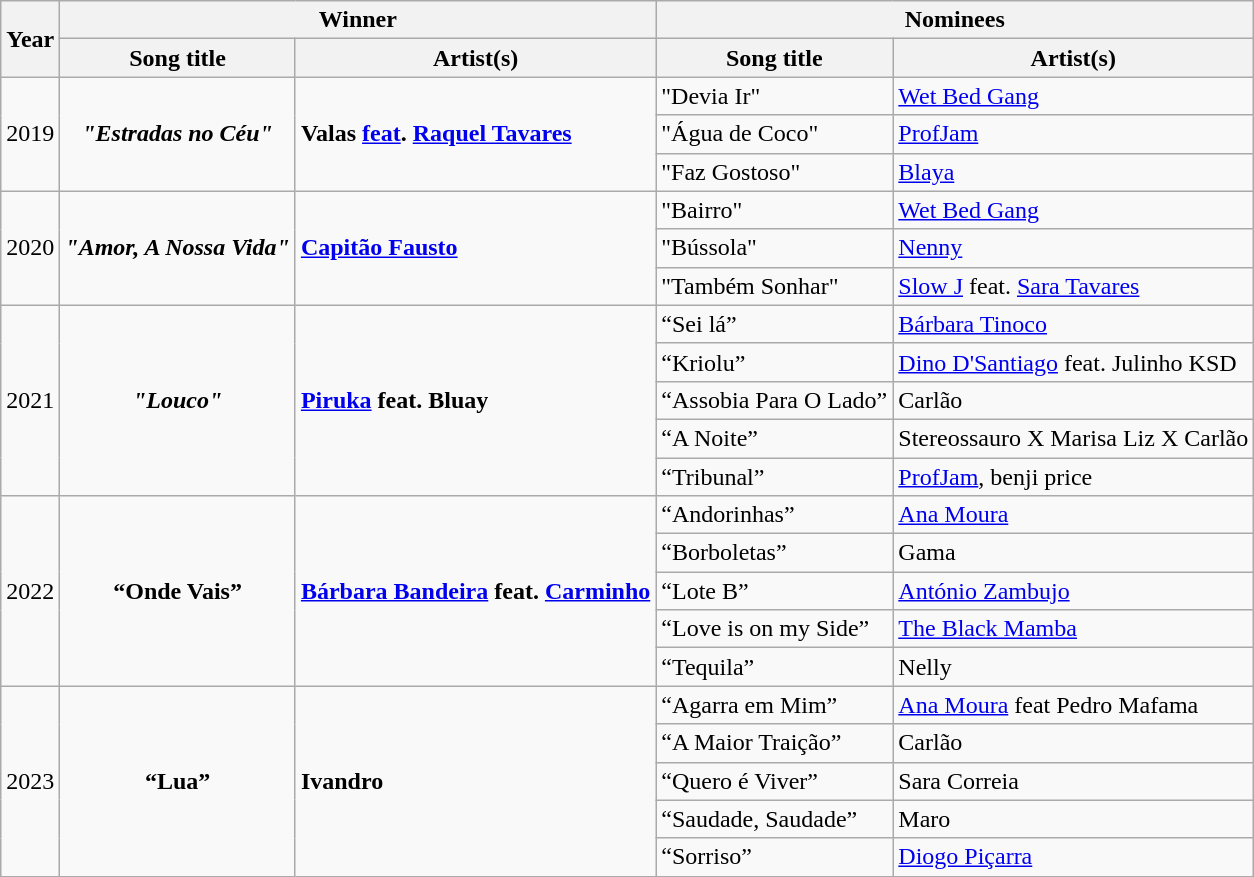<table class="wikitable sortable">
<tr>
<th rowspan="2">Year</th>
<th colspan="2">Winner</th>
<th colspan="2">Nominees</th>
</tr>
<tr>
<th>Song title</th>
<th>Artist(s)</th>
<th>Song title</th>
<th>Artist(s)</th>
</tr>
<tr>
<td rowspan="3" align="center">2019</td>
<td rowspan="3" align="center"><strong><em>"Estradas no Céu"</em></strong></td>
<td rowspan="3"><strong>Valas <a href='#'>feat</a>. <a href='#'>Raquel Tavares</a></strong></td>
<td>"Devia Ir"</td>
<td><a href='#'>Wet Bed Gang</a></td>
</tr>
<tr>
<td>"Água de Coco"</td>
<td><a href='#'>ProfJam</a></td>
</tr>
<tr>
<td>"Faz Gostoso"</td>
<td><a href='#'>Blaya</a></td>
</tr>
<tr>
<td rowspan="3" align="center">2020</td>
<td rowspan="3" align="center"><strong><em>"Amor, A Nossa Vida"</em></strong></td>
<td rowspan="3"><strong><a href='#'>Capitão Fausto</a></strong></td>
<td>"Bairro"</td>
<td><a href='#'>Wet Bed Gang</a></td>
</tr>
<tr>
<td>"Bússola"</td>
<td><a href='#'>Nenny</a></td>
</tr>
<tr>
<td>"Também Sonhar"</td>
<td><a href='#'>Slow J</a> feat. <a href='#'>Sara Tavares</a></td>
</tr>
<tr>
<td rowspan="5"  align="center">2021</td>
<td rowspan="5" align="center"><strong><em>"<em>Louco</em>"</em></strong></td>
<td rowspan="5"><strong><a href='#'>Piruka</a> feat. Bluay</strong></td>
<td>“Sei lá”</td>
<td><a href='#'>Bárbara Tinoco</a></td>
</tr>
<tr>
<td>“Kriolu”</td>
<td><a href='#'>Dino D'Santiago</a> feat. Julinho KSD</td>
</tr>
<tr>
<td>“Assobia Para O Lado”</td>
<td>Carlão</td>
</tr>
<tr>
<td>“A Noite”</td>
<td>Stereossauro X Marisa Liz X Carlão</td>
</tr>
<tr>
<td>“Tribunal”</td>
<td><a href='#'>ProfJam</a>, benji price</td>
</tr>
<tr>
<td rowspan="5"  align="center">2022</td>
<td rowspan="5" align="center"><strong>“Onde Vais”</strong></td>
<td rowspan="5"><strong><a href='#'>Bárbara Bandeira</a> feat. <a href='#'>Carminho</a></strong></td>
<td>“Andorinhas”</td>
<td><a href='#'>Ana Moura</a></td>
</tr>
<tr>
<td>“Borboletas”</td>
<td>Gama</td>
</tr>
<tr>
<td>“Lote B”</td>
<td><a href='#'>António Zambujo</a></td>
</tr>
<tr>
<td>“Love is on my Side”</td>
<td><a href='#'>The Black Mamba</a></td>
</tr>
<tr>
<td>“Tequila”</td>
<td>Nelly</td>
</tr>
<tr>
<td rowspan="5"  align="center">2023</td>
<td rowspan="5" align="center"><strong>“Lua”</strong></td>
<td rowspan="5"><strong>Ivandro</strong></td>
<td>“Agarra em Mim”</td>
<td><a href='#'>Ana Moura</a> feat Pedro Mafama</td>
</tr>
<tr>
<td>“A Maior Traição”</td>
<td>Carlão</td>
</tr>
<tr>
<td>“Quero é Viver”</td>
<td>Sara Correia</td>
</tr>
<tr>
<td>“Saudade, Saudade”</td>
<td>Maro</td>
</tr>
<tr>
<td>“Sorriso”</td>
<td><a href='#'>Diogo Piçarra</a></td>
</tr>
</table>
